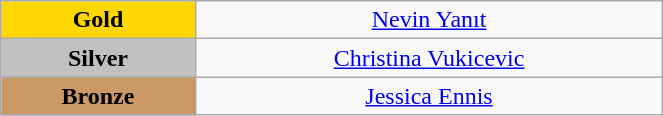<table class="wikitable" style="text-align:center; " width="35%">
<tr>
<td bgcolor="gold"><strong>Gold</strong></td>
<td><a href='#'>Nevin Yanıt</a><br>  <small><em></em></small></td>
</tr>
<tr>
<td bgcolor="silver"><strong>Silver</strong></td>
<td><a href='#'>Christina Vukicevic</a><br>  <small><em></em></small></td>
</tr>
<tr>
<td bgcolor="CC9966"><strong>Bronze</strong></td>
<td><a href='#'>Jessica Ennis</a><br>  <small><em></em></small></td>
</tr>
</table>
